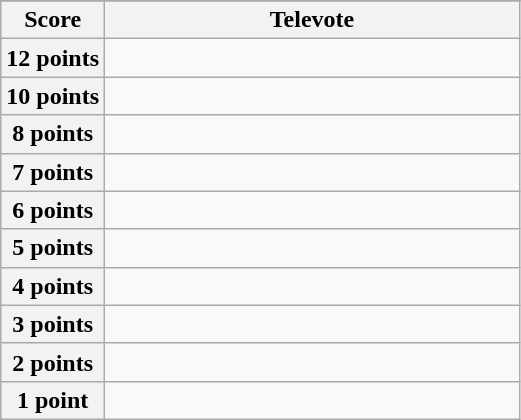<table class="wikitable">
<tr>
</tr>
<tr>
<th scope="col" width="20%">Score</th>
<th scope="col" width="80%">Televote</th>
</tr>
<tr>
<th scope="row">12 points</th>
<td></td>
</tr>
<tr>
<th scope="row">10 points</th>
<td></td>
</tr>
<tr>
<th scope="row">8 points</th>
<td></td>
</tr>
<tr>
<th scope="row">7 points</th>
<td></td>
</tr>
<tr>
<th scope="row">6 points</th>
<td></td>
</tr>
<tr>
<th scope="row">5 points</th>
<td></td>
</tr>
<tr>
<th scope="row">4 points</th>
<td></td>
</tr>
<tr>
<th scope="row">3 points</th>
<td></td>
</tr>
<tr>
<th scope="row">2 points</th>
<td></td>
</tr>
<tr>
<th scope="row">1 point</th>
<td></td>
</tr>
</table>
